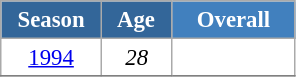<table class="wikitable" style="font-size:95%; text-align:center; border:grey solid 1px; border-collapse:collapse; background:#ffffff;">
<tr>
<th style="background-color:#369; color:white; width:60px;"> Season </th>
<th style="background-color:#369; color:white; width:40px;"> Age </th>
<th style="background-color:#4180be; color:white; width:75px;">Overall</th>
</tr>
<tr>
<td><a href='#'>1994</a></td>
<td><em>28</em></td>
<td></td>
</tr>
<tr>
</tr>
</table>
